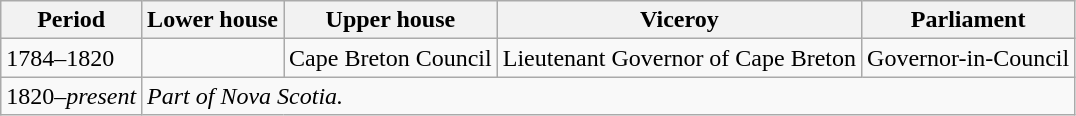<table class="wikitable">
<tr>
<th>Period</th>
<th>Lower house</th>
<th>Upper house</th>
<th>Viceroy</th>
<th>Parliament</th>
</tr>
<tr>
<td>1784–1820</td>
<td></td>
<td>Cape Breton Council</td>
<td>Lieutenant Governor of Cape Breton</td>
<td>Governor-in-Council</td>
</tr>
<tr>
<td>1820–<em>present</em></td>
<td colspan="4"><em>Part of Nova Scotia.</em></td>
</tr>
</table>
